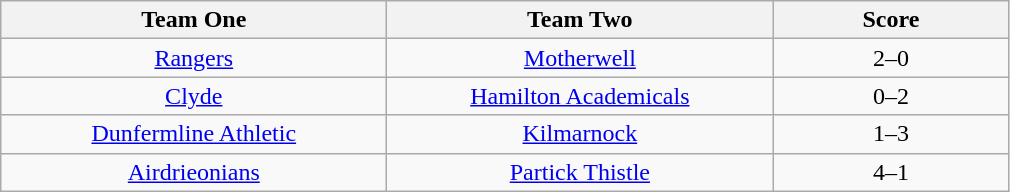<table class="wikitable" style="text-align: center">
<tr>
<th width=250>Team One</th>
<th width=250>Team Two</th>
<th width=150>Score</th>
</tr>
<tr>
<td><a href='#'>Rangers</a></td>
<td><a href='#'>Motherwell</a></td>
<td>2–0</td>
</tr>
<tr>
<td><a href='#'>Clyde</a></td>
<td><a href='#'>Hamilton Academicals</a></td>
<td>0–2</td>
</tr>
<tr>
<td><a href='#'>Dunfermline Athletic</a></td>
<td><a href='#'>Kilmarnock</a></td>
<td>1–3</td>
</tr>
<tr>
<td><a href='#'>Airdrieonians</a></td>
<td><a href='#'>Partick Thistle</a></td>
<td>4–1</td>
</tr>
</table>
